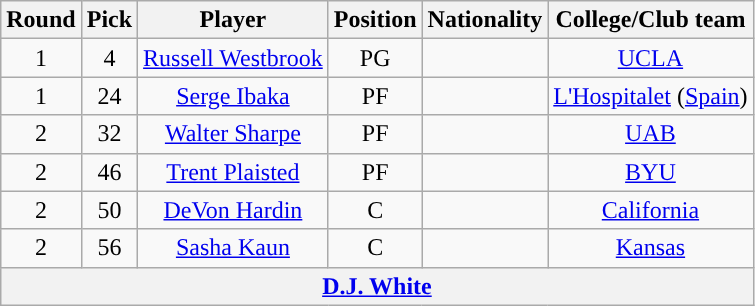<table class="wikitable sortable sortable">
<tr>
<th>Round</th>
<th>Pick</th>
<th>Player</th>
<th>Position</th>
<th>Nationality</th>
<th>College/Club team</th>
</tr>
<tr style="text-align: center">
<td>1</td>
<td>4</td>
<td><a href='#'>Russell Westbrook</a></td>
<td>PG</td>
<td></td>
<td><a href='#'>UCLA</a></td>
</tr>
<tr style="text-align: center">
<td>1</td>
<td>24</td>
<td><a href='#'>Serge Ibaka</a></td>
<td>PF</td>
<td><br></td>
<td><a href='#'>L'Hospitalet</a> (<a href='#'>Spain</a>)</td>
</tr>
<tr style="text-align: center">
<td>2</td>
<td>32</td>
<td><a href='#'>Walter Sharpe</a></td>
<td>PF</td>
<td></td>
<td><a href='#'>UAB</a></td>
</tr>
<tr style="text-align: center">
<td>2</td>
<td>46</td>
<td><a href='#'>Trent Plaisted</a></td>
<td>PF</td>
<td></td>
<td><a href='#'>BYU</a></td>
</tr>
<tr style="text-align: center">
<td>2</td>
<td>50</td>
<td><a href='#'>DeVon Hardin</a></td>
<td>C</td>
<td></td>
<td><a href='#'>California</a></td>
</tr>
<tr style="text-align: center">
<td>2</td>
<td>56</td>
<td><a href='#'>Sasha Kaun</a></td>
<td>C</td>
<td></td>
<td><a href='#'>Kansas</a></td>
</tr>
<tr>
<th scope="row" colspan="6" style="text-align:center;”"><a href='#'>D.J. White</a> </th>
</tr>
</table>
